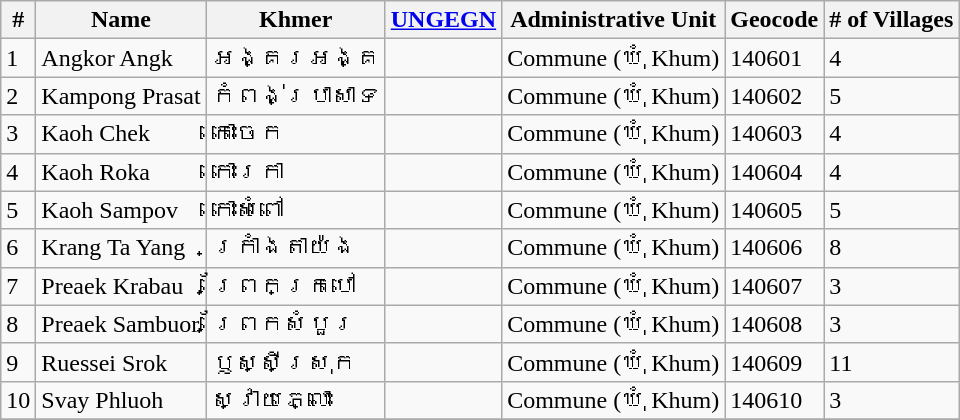<table class="wikitable sortable">
<tr>
<th>#</th>
<th>Name</th>
<th>Khmer</th>
<th><a href='#'>UNGEGN</a></th>
<th>Administrative Unit</th>
<th>Geocode</th>
<th># of Villages</th>
</tr>
<tr>
<td>1</td>
<td>Angkor Angk</td>
<td>អង្គរអង្គ</td>
<td></td>
<td>Commune (ឃុំ Khum)</td>
<td>140601</td>
<td>4</td>
</tr>
<tr>
<td>2</td>
<td>Kampong Prasat</td>
<td>កំពង់ប្រាសាទ</td>
<td></td>
<td>Commune (ឃុំ Khum)</td>
<td>140602</td>
<td>5</td>
</tr>
<tr>
<td>3</td>
<td>Kaoh Chek</td>
<td>កោះចេក</td>
<td></td>
<td>Commune (ឃុំ Khum)</td>
<td>140603</td>
<td>4</td>
</tr>
<tr>
<td>4</td>
<td>Kaoh Roka</td>
<td>កោះរកា</td>
<td></td>
<td>Commune (ឃុំ Khum)</td>
<td>140604</td>
<td>4</td>
</tr>
<tr>
<td>5</td>
<td>Kaoh Sampov</td>
<td>កោះសំពៅ</td>
<td></td>
<td>Commune (ឃុំ Khum)</td>
<td>140605</td>
<td>5</td>
</tr>
<tr>
<td>6</td>
<td>Krang Ta Yang</td>
<td>ក្រាំងតាយ៉ង</td>
<td></td>
<td>Commune (ឃុំ Khum)</td>
<td>140606</td>
<td>8</td>
</tr>
<tr>
<td>7</td>
<td>Preaek Krabau</td>
<td>ព្រែកក្របៅ</td>
<td></td>
<td>Commune (ឃុំ Khum)</td>
<td>140607</td>
<td>3</td>
</tr>
<tr>
<td>8</td>
<td>Preaek Sambuor</td>
<td>ព្រែកសំបួរ</td>
<td></td>
<td>Commune (ឃុំ Khum)</td>
<td>140608</td>
<td>3</td>
</tr>
<tr>
<td>9</td>
<td>Ruessei Srok</td>
<td>ឫស្សីស្រុក</td>
<td></td>
<td>Commune (ឃុំ Khum)</td>
<td>140609</td>
<td>11</td>
</tr>
<tr>
<td>10</td>
<td>Svay Phluoh</td>
<td>ស្វាយភ្លោះ</td>
<td></td>
<td>Commune (ឃុំ Khum)</td>
<td>140610</td>
<td>3</td>
</tr>
<tr>
</tr>
</table>
